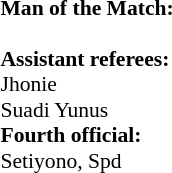<table width=100% style="font-size: 90%">
<tr>
<td><br><strong>Man of the Match:</strong>
<br><br><strong>Assistant referees:</strong>
<br>Jhonie
<br>Suadi Yunus
<br><strong>Fourth official:</strong>
<br>Setiyono, Spd</td>
</tr>
</table>
